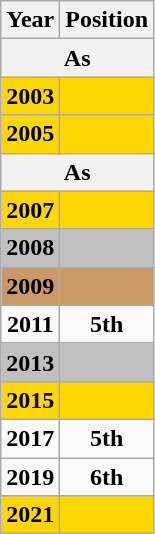<table class="wikitable" style="text-align: center;">
<tr>
<th>Year</th>
<th>Position</th>
</tr>
<tr>
<th colspan=2>As </th>
</tr>
<tr bgcolor=gold>
<td> <strong>2003</strong></td>
<td></td>
</tr>
<tr bgcolor=gold>
<td> <strong>2005</strong></td>
<td></td>
</tr>
<tr>
<th colspan=2>As </th>
</tr>
<tr bgcolor=gold>
<td> <strong>2007</strong></td>
<td></td>
</tr>
<tr bgcolor=silver>
<td> <strong>2008</strong></td>
<td></td>
</tr>
<tr bgcolor=cc9966>
<td> <strong>2009</strong></td>
<td></td>
</tr>
<tr>
<td> <strong>2011</strong></td>
<td><strong>5th</strong></td>
</tr>
<tr bgcolor=silver>
<td> <strong>2013</strong></td>
<td></td>
</tr>
<tr bgcolor=gold>
<td> <strong>2015</strong></td>
<td></td>
</tr>
<tr>
<td> <strong>2017</strong></td>
<td><strong>5th</strong></td>
</tr>
<tr>
<td> <strong>2019</strong></td>
<td><strong>6th</strong></td>
</tr>
<tr bgcolor=gold>
<td> <strong>2021</strong></td>
<td></td>
</tr>
</table>
